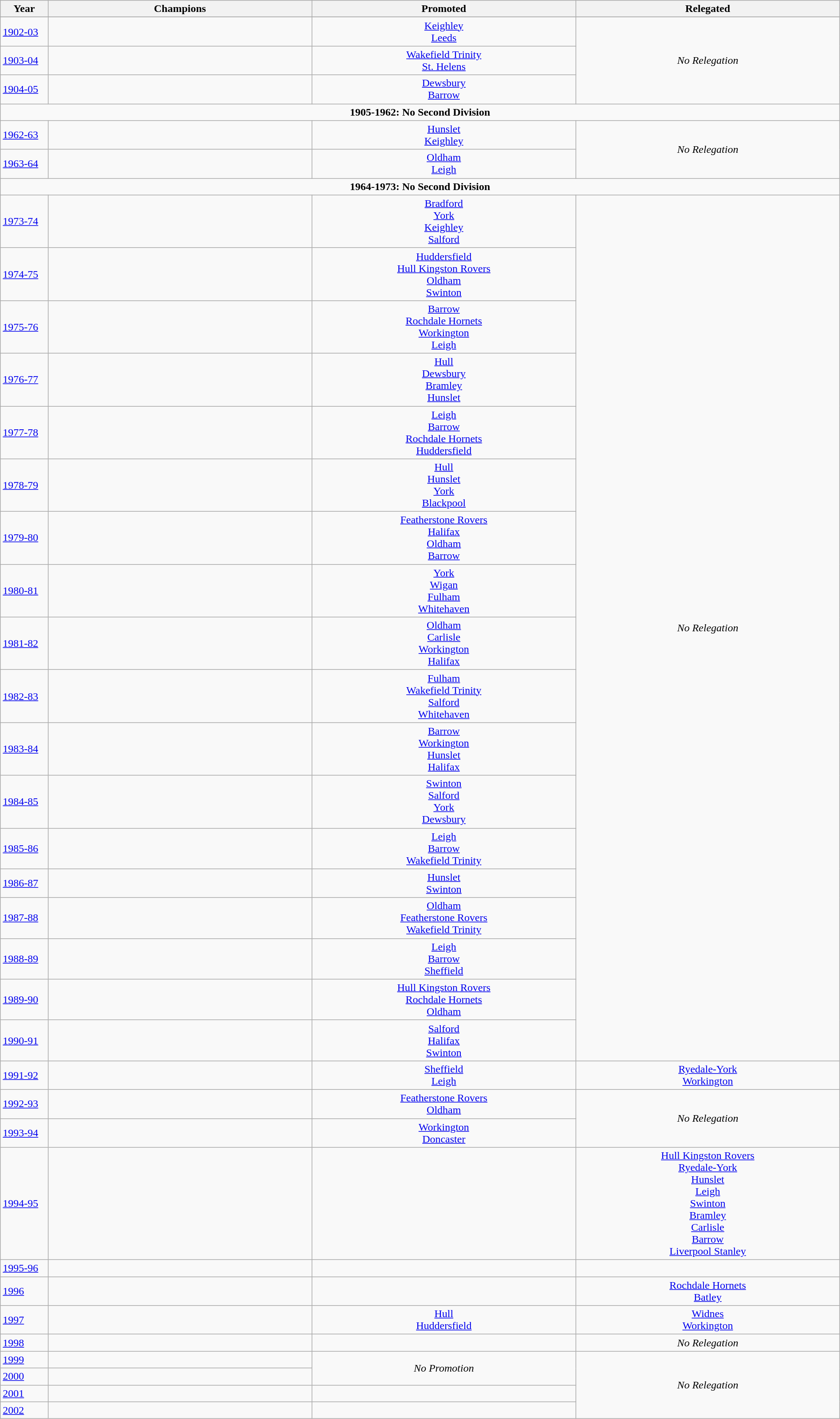<table class="wikitable" style="width: 100%">
<tr>
<th width=1%>Year</th>
<th width=10%>Champions</th>
<th width=10%>Promoted</th>
<th width=10%>Relegated</th>
</tr>
<tr>
</tr>
<tr>
<td><a href='#'>1902-03</a></td>
<td></td>
<td style="text-align:center;"> <a href='#'>Keighley</a><br> <a href='#'>Leeds</a></td>
<td rowspan=3 style="text-align:center;"><em>No Relegation</em></td>
</tr>
<tr>
<td><a href='#'>1903-04</a></td>
<td></td>
<td style="text-align:center;"> <a href='#'>Wakefield Trinity</a><br> <a href='#'>St. Helens</a></td>
</tr>
<tr>
<td><a href='#'>1904-05</a></td>
<td></td>
<td style="text-align:center;"> <a href='#'>Dewsbury</a><br> <a href='#'>Barrow</a></td>
</tr>
<tr>
<td colspan="4" style="text-align:center;"><strong>1905-1962: No Second Division</strong></td>
</tr>
<tr>
<td><a href='#'>1962-63</a></td>
<td></td>
<td style="text-align:center;"> <a href='#'>Hunslet</a><br> <a href='#'>Keighley</a></td>
<td rowspan=2 style="text-align:center;"><em>No Relegation</em></td>
</tr>
<tr>
<td><a href='#'>1963-64</a></td>
<td></td>
<td style="text-align:center;"> <a href='#'>Oldham</a><br> <a href='#'>Leigh</a></td>
</tr>
<tr>
<td colspan="4" style="text-align:center;"><strong>1964-1973: No Second Division</strong></td>
</tr>
<tr>
<td><a href='#'>1973-74</a></td>
<td></td>
<td style="text-align:center;"> <a href='#'>Bradford</a><br> <a href='#'>York</a><br> <a href='#'>Keighley</a><br> <a href='#'>Salford</a></td>
<td rowspan=18 style="text-align:center;"><em>No Relegation</em></td>
</tr>
<tr>
<td><a href='#'>1974-75</a></td>
<td></td>
<td style="text-align:center;"> <a href='#'>Huddersfield</a><br> <a href='#'>Hull Kingston Rovers</a><br> <a href='#'>Oldham</a><br> <a href='#'>Swinton</a></td>
</tr>
<tr>
<td><a href='#'>1975-76</a></td>
<td></td>
<td style="text-align:center;"> <a href='#'>Barrow</a><br> <a href='#'>Rochdale Hornets</a><br> <a href='#'>Workington</a><br> <a href='#'>Leigh</a></td>
</tr>
<tr>
<td><a href='#'>1976-77</a></td>
<td></td>
<td style="text-align:center;"> <a href='#'>Hull</a><br> <a href='#'>Dewsbury</a><br><a href='#'>Bramley</a><br> <a href='#'>Hunslet</a></td>
</tr>
<tr>
<td><a href='#'>1977-78</a></td>
<td></td>
<td style="text-align:center;"> <a href='#'>Leigh</a><br> <a href='#'>Barrow</a><br> <a href='#'>Rochdale Hornets</a><br> <a href='#'>Huddersfield</a></td>
</tr>
<tr>
<td><a href='#'>1978-79</a></td>
<td></td>
<td style="text-align:center;"> <a href='#'>Hull</a><br> <a href='#'>Hunslet</a><br> <a href='#'>York</a><br> <a href='#'>Blackpool</a></td>
</tr>
<tr>
<td><a href='#'>1979-80</a></td>
<td></td>
<td style="text-align:center;"> <a href='#'>Featherstone Rovers</a><br> <a href='#'>Halifax</a><br> <a href='#'>Oldham</a><br> <a href='#'>Barrow</a></td>
</tr>
<tr>
<td><a href='#'>1980-81</a></td>
<td></td>
<td style="text-align:center;"> <a href='#'>York</a><br> <a href='#'>Wigan</a><br> <a href='#'>Fulham</a><br> <a href='#'>Whitehaven</a></td>
</tr>
<tr>
<td><a href='#'>1981-82</a></td>
<td></td>
<td style="text-align:center;"> <a href='#'>Oldham</a><br><a href='#'>Carlisle</a><br> <a href='#'>Workington</a><br> <a href='#'>Halifax</a></td>
</tr>
<tr>
<td><a href='#'>1982-83</a></td>
<td></td>
<td style="text-align:center;"> <a href='#'>Fulham</a><br> <a href='#'>Wakefield Trinity</a><br> <a href='#'>Salford</a><br> <a href='#'>Whitehaven</a></td>
</tr>
<tr>
<td><a href='#'>1983-84</a></td>
<td></td>
<td style="text-align:center;"> <a href='#'>Barrow</a><br> <a href='#'>Workington</a><br> <a href='#'>Hunslet</a><br> <a href='#'>Halifax</a></td>
</tr>
<tr>
<td><a href='#'>1984-85</a></td>
<td></td>
<td style="text-align:center;"> <a href='#'>Swinton</a><br> <a href='#'>Salford</a><br> <a href='#'>York</a><br> <a href='#'>Dewsbury</a></td>
</tr>
<tr>
<td><a href='#'>1985-86</a></td>
<td></td>
<td style="text-align:center;"> <a href='#'>Leigh</a><br> <a href='#'>Barrow</a><br> <a href='#'>Wakefield Trinity</a></td>
</tr>
<tr>
<td><a href='#'>1986-87</a></td>
<td></td>
<td style="text-align:center;"> <a href='#'>Hunslet</a><br> <a href='#'>Swinton</a></td>
</tr>
<tr>
<td><a href='#'>1987-88</a></td>
<td></td>
<td style="text-align:center;"> <a href='#'>Oldham</a><br> <a href='#'>Featherstone Rovers</a><br> <a href='#'>Wakefield Trinity</a></td>
</tr>
<tr>
<td><a href='#'>1988-89</a></td>
<td></td>
<td style="text-align:center;"> <a href='#'>Leigh</a><br> <a href='#'>Barrow</a><br> <a href='#'>Sheffield</a></td>
</tr>
<tr>
<td><a href='#'>1989-90</a></td>
<td></td>
<td style="text-align:center;"> <a href='#'>Hull Kingston Rovers</a><br> <a href='#'>Rochdale Hornets</a><br> <a href='#'>Oldham</a></td>
</tr>
<tr>
<td><a href='#'>1990-91</a></td>
<td></td>
<td style="text-align:center;"> <a href='#'>Salford</a><br> <a href='#'>Halifax</a><br> <a href='#'>Swinton</a></td>
</tr>
<tr>
<td><a href='#'>1991-92</a></td>
<td></td>
<td style="text-align:center;"> <a href='#'>Sheffield</a><br> <a href='#'>Leigh</a></td>
<td style="text-align:center;"> <a href='#'>Ryedale-York</a><br> <a href='#'>Workington</a></td>
</tr>
<tr>
<td><a href='#'>1992-93</a></td>
<td></td>
<td style="text-align:center;"> <a href='#'>Featherstone Rovers</a><br> <a href='#'>Oldham</a></td>
<td rowspan=2 style="text-align:center;"><em>No Relegation</em></td>
</tr>
<tr>
<td><a href='#'>1993-94</a></td>
<td></td>
<td style="text-align:center;"> <a href='#'>Workington</a><br> <a href='#'>Doncaster</a></td>
</tr>
<tr>
<td><a href='#'>1994-95</a></td>
<td></td>
<td></td>
<td style="text-align:center;"> <a href='#'>Hull Kingston Rovers</a><br> <a href='#'>Ryedale-York</a><br> <a href='#'>Hunslet</a><br> <a href='#'>Leigh</a><br> <a href='#'>Swinton</a><br><a href='#'>Bramley</a><br><a href='#'>Carlisle</a><br> <a href='#'>Barrow</a><br><a href='#'>Liverpool Stanley</a></td>
</tr>
<tr>
<td><a href='#'>1995-96</a></td>
<td></td>
<td></td>
<td></td>
</tr>
<tr>
<td><a href='#'>1996</a></td>
<td></td>
<td></td>
<td style="text-align:center;"> <a href='#'>Rochdale Hornets</a><br> <a href='#'>Batley</a></td>
</tr>
<tr>
<td><a href='#'>1997</a></td>
<td></td>
<td style="text-align:center;"> <a href='#'>Hull</a><br> <a href='#'>Huddersfield</a></td>
<td style="text-align:center;"> <a href='#'>Widnes</a><br> <a href='#'>Workington</a></td>
</tr>
<tr>
<td><a href='#'>1998</a></td>
<td></td>
<td></td>
<td style="text-align:center;"><em>No Relegation</em></td>
</tr>
<tr>
<td><a href='#'>1999</a></td>
<td></td>
<td rowspan=2 style="text-align:center;"><em>No Promotion</em></td>
<td rowspan=4 style="text-align:center;"><em>No Relegation</em></td>
</tr>
<tr>
<td><a href='#'>2000</a></td>
<td></td>
</tr>
<tr>
<td><a href='#'>2001</a></td>
<td></td>
<td></td>
</tr>
<tr>
<td><a href='#'>2002</a></td>
<td></td>
<td></td>
</tr>
</table>
